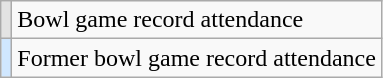<table class="wikitable">
<tr>
<td style="text-align:center; background:#e3e3e3;"></td>
<td>Bowl game record attendance</td>
</tr>
<tr>
<td style="text-align:center; background:#d0e7ff;"></td>
<td>Former bowl game record attendance</td>
</tr>
</table>
